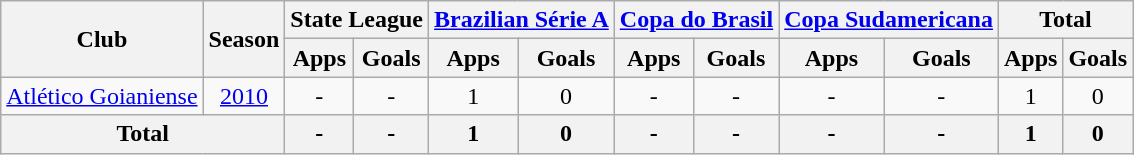<table class="wikitable" style="text-align: center;">
<tr>
<th rowspan="2">Club</th>
<th rowspan="2">Season</th>
<th colspan="2">State League</th>
<th colspan="2"><a href='#'>Brazilian Série A</a></th>
<th colspan="2"><a href='#'>Copa do Brasil</a></th>
<th colspan="2"><a href='#'>Copa Sudamericana</a></th>
<th colspan="2">Total</th>
</tr>
<tr>
<th>Apps</th>
<th>Goals</th>
<th>Apps</th>
<th>Goals</th>
<th>Apps</th>
<th>Goals</th>
<th>Apps</th>
<th>Goals</th>
<th>Apps</th>
<th>Goals</th>
</tr>
<tr>
<td rowspan="1" valign="center"><a href='#'>Atlético Goianiense</a></td>
<td><a href='#'>2010</a></td>
<td>-</td>
<td>-</td>
<td>1</td>
<td>0</td>
<td>-</td>
<td>-</td>
<td>-</td>
<td>-</td>
<td>1</td>
<td>0</td>
</tr>
<tr>
<th colspan="2"><strong>Total</strong></th>
<th>-</th>
<th>-</th>
<th>1</th>
<th>0</th>
<th>-</th>
<th>-</th>
<th>-</th>
<th>-</th>
<th>1</th>
<th>0</th>
</tr>
</table>
